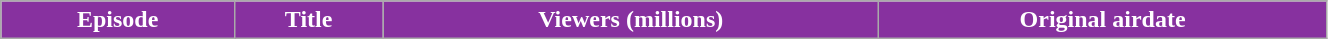<table class="wikitable plainrowheaders" style="width:70%;">
<tr style="color:#fff;">
<th style="background:#87319F;">Episode</th>
<th style="background:#87319F;">Title</th>
<th style="background:#87319F;">Viewers (millions)</th>
<th style="background:#87319F;">Original airdate<br>






</th>
</tr>
</table>
